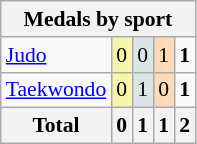<table class="wikitable" style="font-size:90%; text-align:center;">
<tr>
<th colspan="5">Medals by sport</th>
</tr>
<tr>
<td align="left"><a href='#'>Judo</a></td>
<td style="background:#F7F6A8;">0</td>
<td style="background:#DCE5E5;">0</td>
<td style="background:#FFDAB9;">1</td>
<td><strong>1</strong></td>
</tr>
<tr>
<td align="left"><a href='#'>Taekwondo</a></td>
<td style="background:#F7F6A8;">0</td>
<td style="background:#DCE5E5;">1</td>
<td style="background:#FFDAB9;">0</td>
<td><strong>1</strong></td>
</tr>
<tr class="sortbottom">
<th>Total</th>
<th>0</th>
<th>1</th>
<th>1</th>
<th>2</th>
</tr>
</table>
